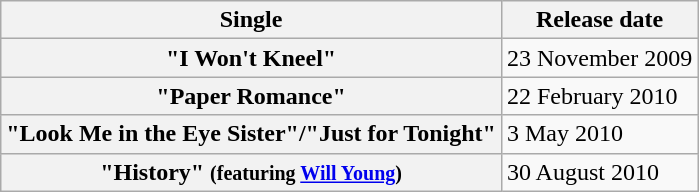<table class="wikitable plainrowheaders">
<tr>
<th scope="col">Single</th>
<th scope="col">Release date</th>
</tr>
<tr>
<th scope="row">"I Won't Kneel"</th>
<td>23 November 2009</td>
</tr>
<tr>
<th scope="row">"Paper Romance"</th>
<td>22 February 2010</td>
</tr>
<tr>
<th scope="row">"Look Me in the Eye Sister"/"Just for Tonight"</th>
<td>3 May 2010</td>
</tr>
<tr>
<th scope="row">"History" <small>(featuring <a href='#'>Will Young</a>)</small></th>
<td>30 August 2010</td>
</tr>
</table>
